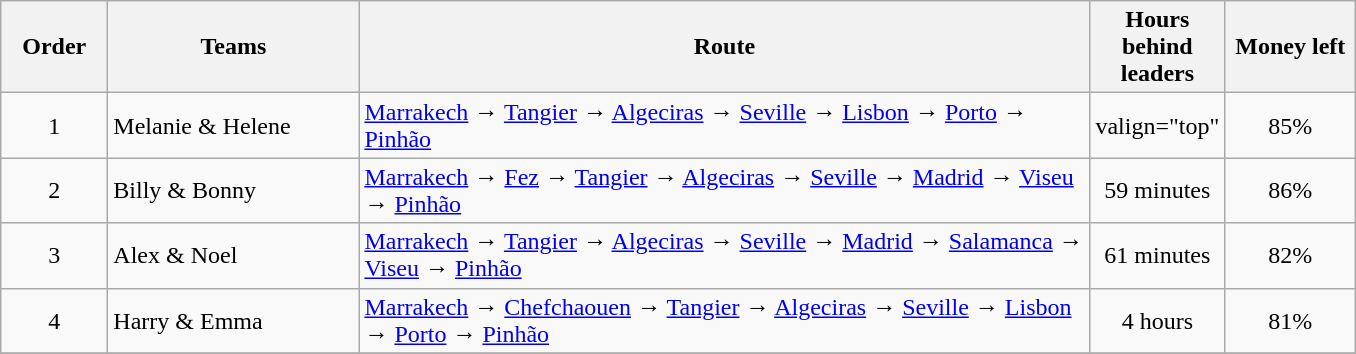<table class="wikitable sortable" style="text-align:center">
<tr>
<th style="width:4em">Order</th>
<th style="width:10em">Teams</th>
<th style="width:30em">Route</th>
<th style="width:5em">Hours behind leaders</th>
<th style="width:5em">Money left</th>
</tr>
<tr>
<td>1</td>
<td style="text-align:left">Melanie & Helene</td>
<td style="text-align:left"><a href='#'>Marrakech</a>   → <a href='#'>Tangier</a>  → <a href='#'>Algeciras</a>  → <a href='#'>Seville</a>  → <a href='#'>Lisbon</a>   → <a href='#'>Porto</a>  → <a href='#'>Pinhão</a></td>
<td>valign="top" </td>
<td>85%</td>
</tr>
<tr>
<td>2</td>
<td style="text-align:left">Billy & Bonny</td>
<td style="text-align:left"><a href='#'>Marrakech</a>  → <a href='#'>Fez</a>  → <a href='#'>Tangier</a>  → <a href='#'>Algeciras</a> → <a href='#'>Seville</a>  → <a href='#'>Madrid</a>   → <a href='#'>Viseu</a>   → <a href='#'>Pinhão</a></td>
<td>59 minutes</td>
<td>86%</td>
</tr>
<tr>
<td>3</td>
<td style="text-align:left">Alex & Noel</td>
<td style="text-align:left"><a href='#'>Marrakech</a>   → <a href='#'>Tangier</a>  → <a href='#'>Algeciras</a>  → <a href='#'>Seville</a>   → <a href='#'>Madrid</a>  → <a href='#'>Salamanca</a>  → <a href='#'>Viseu</a>  → <a href='#'>Pinhão</a></td>
<td>61 minutes</td>
<td>82%</td>
</tr>
<tr>
<td>4</td>
<td style="text-align:left">Harry & Emma</td>
<td style="text-align:left"><a href='#'>Marrakech</a>  → <a href='#'>Chefchaouen</a>   → <a href='#'>Tangier</a>  → <a href='#'>Algeciras</a>  → <a href='#'>Seville</a>  → <a href='#'>Lisbon</a>  → <a href='#'>Porto</a>  → <a href='#'>Pinhão</a></td>
<td>4 hours</td>
<td>81%</td>
</tr>
<tr>
</tr>
</table>
